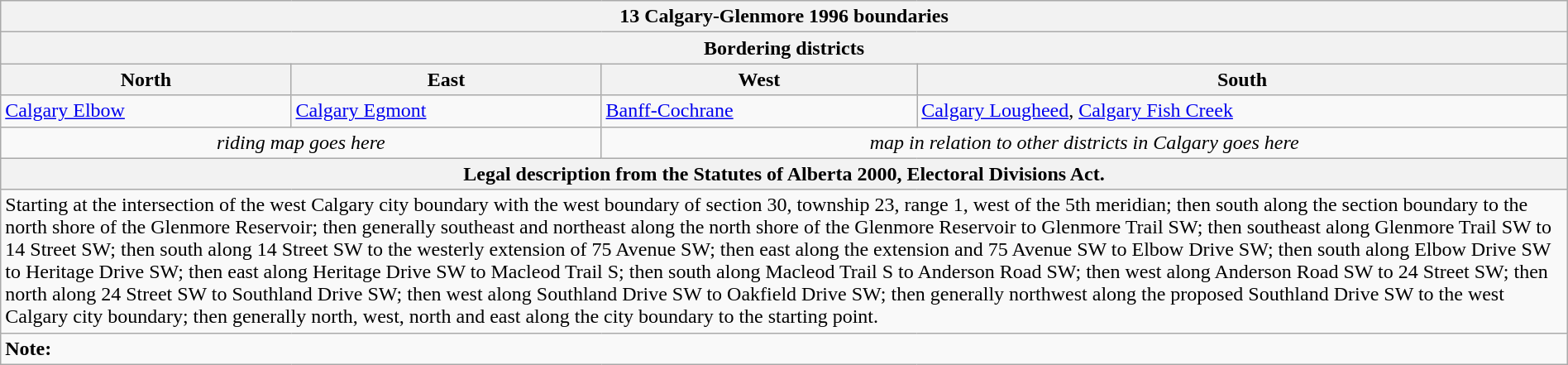<table class="wikitable collapsible collapsed" style="width:100%;">
<tr>
<th colspan=4>13 Calgary-Glenmore 1996 boundaries</th>
</tr>
<tr>
<th colspan=4>Bordering districts</th>
</tr>
<tr>
<th>North</th>
<th>East</th>
<th>West</th>
<th>South</th>
</tr>
<tr>
<td><a href='#'>Calgary Elbow</a></td>
<td><a href='#'>Calgary Egmont</a></td>
<td><a href='#'>Banff-Cochrane</a></td>
<td><a href='#'>Calgary Lougheed</a>, <a href='#'>Calgary Fish Creek</a></td>
</tr>
<tr>
<td colspan=2 align=center><em>riding map goes here</em></td>
<td colspan=2 align=center><em>map in relation to other districts in Calgary goes here</em></td>
</tr>
<tr>
<th colspan=4>Legal description from the Statutes of Alberta 2000, Electoral Divisions Act.</th>
</tr>
<tr>
<td colspan=4>Starting at the intersection of the west Calgary city boundary with the west boundary of section 30, township 23, range 1, west of the 5th meridian; then south along the section boundary to the north shore of the Glenmore Reservoir; then generally southeast and northeast along the north shore of the Glenmore Reservoir to Glenmore Trail SW; then southeast along Glenmore Trail SW to 14 Street SW; then south along 14 Street SW to the westerly extension of 75 Avenue SW; then east along the extension and 75 Avenue SW to Elbow Drive SW; then south along Elbow Drive SW to Heritage Drive SW; then east along Heritage Drive SW to Macleod Trail S; then south along Macleod Trail S to Anderson Road SW; then west along Anderson Road SW to 24 Street SW; then north along 24 Street SW to Southland Drive SW; then west along Southland Drive SW to Oakfield Drive SW; then generally northwest along the proposed Southland Drive SW to the west Calgary city boundary; then generally north, west, north and east along the city boundary to the starting point.</td>
</tr>
<tr>
<td colspan=4><strong>Note:</strong></td>
</tr>
</table>
